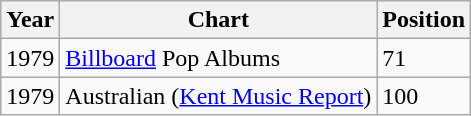<table class="wikitable">
<tr>
<th align="left">Year</th>
<th align="left">Chart</th>
<th align="left">Position</th>
</tr>
<tr>
<td align="left">1979</td>
<td align="left"><a href='#'>Billboard</a> Pop Albums</td>
<td align="left">71</td>
</tr>
<tr>
<td align="left">1979</td>
<td>Australian (<a href='#'>Kent Music Report</a>)</td>
<td>100</td>
</tr>
</table>
